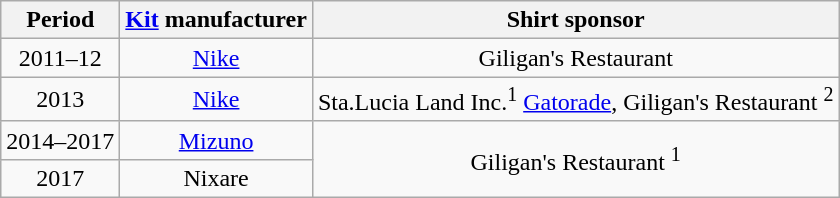<table class="wikitable" style="text-align: center">
<tr>
<th>Period</th>
<th><a href='#'>Kit</a> manufacturer</th>
<th>Shirt sponsor</th>
</tr>
<tr>
<td>2011–12</td>
<td><a href='#'>Nike</a></td>
<td>Giligan's Restaurant</td>
</tr>
<tr>
<td>2013</td>
<td><a href='#'>Nike</a></td>
<td>Sta.Lucia Land Inc.<sup>1</sup> <a href='#'>Gatorade</a>, Giligan's Restaurant <sup>2</sup></td>
</tr>
<tr>
<td>2014–2017</td>
<td><a href='#'>Mizuno</a></td>
<td rowspan =2>Giligan's Restaurant <sup>1</sup></td>
</tr>
<tr>
<td>2017</td>
<td>Nixare</td>
</tr>
</table>
